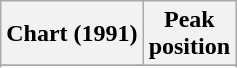<table class="wikitable sortable">
<tr>
<th>Chart (1991)</th>
<th>Peak<br>position</th>
</tr>
<tr>
</tr>
<tr>
</tr>
</table>
